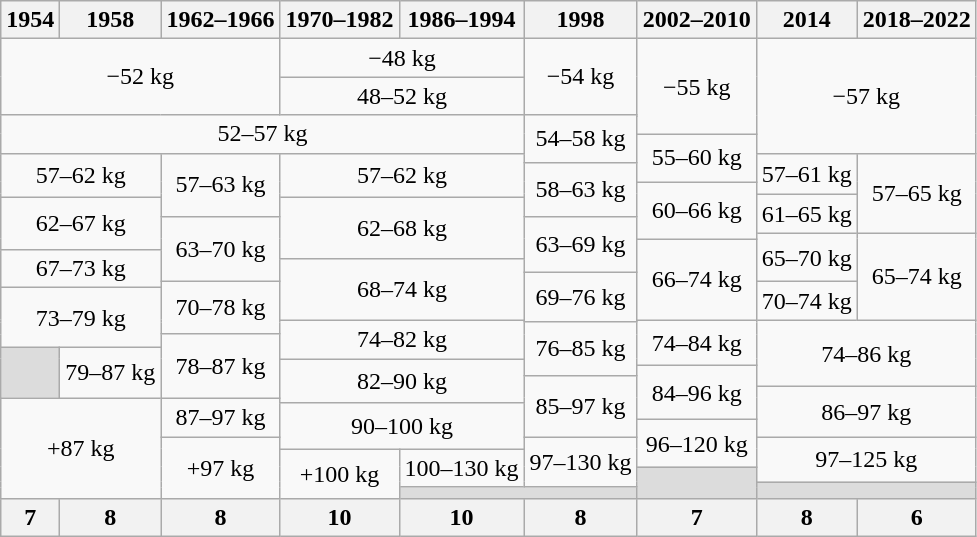<table class="wikitable" style="text-align:center;">
<tr>
<th>1954</th>
<th>1958</th>
<th>1962–1966</th>
<th>1970–1982</th>
<th>1986–1994</th>
<th>1998</th>
<th>2002–2010</th>
<th>2014</th>
<th>2018–2022</th>
</tr>
<tr>
<td rowspan=2 colspan=3>−52 kg</td>
<td colspan=2>−48 kg</td>
<td rowspan=3>−54 kg</td>
<td rowspan=4>−55 kg</td>
<td rowspan=5 colspan=2>−57 kg</td>
</tr>
<tr>
<td colspan=2>48–52 kg</td>
</tr>
<tr>
<td rowspan=3 colspan=5>52–57 kg</td>
</tr>
<tr>
<td rowspan=3>54–58 kg</td>
</tr>
<tr>
<td rowspan=3>55–60 kg</td>
</tr>
<tr>
<td rowspan=4 colspan=2>57–62 kg</td>
<td rowspan=5>57–63 kg</td>
<td rowspan=4 colspan=2>57–62 kg</td>
<td rowspan=3>57–61 kg</td>
<td rowspan=6>57–65 kg</td>
</tr>
<tr>
<td rowspan=4>58–63 kg</td>
</tr>
<tr>
<td rowspan=5>60–66 kg</td>
</tr>
<tr>
<td rowspan=3>61–65 kg</td>
</tr>
<tr>
<td rowspan=4 colspan=2>62–67 kg</td>
<td rowspan=5 colspan=2>62–68 kg</td>
</tr>
<tr>
<td rowspan=6>63–70 kg</td>
<td rowspan=5>63–69 kg</td>
</tr>
<tr>
<td rowspan=5>65–70 kg</td>
<td rowspan=7>65–74 kg</td>
</tr>
<tr>
<td rowspan=6>66–74 kg</td>
</tr>
<tr>
<td rowspan=4 colspan=2>67–73 kg</td>
</tr>
<tr>
<td rowspan=4 colspan=2>68–74 kg</td>
</tr>
<tr>
<td rowspan=4>69–76 kg</td>
</tr>
<tr>
<td rowspan=4>70–78 kg</td>
<td rowspan=2>70–74 kg</td>
</tr>
<tr>
<td rowspan=4 colspan=2>73–79 kg</td>
</tr>
<tr>
<td rowspan=4 colspan=2>74–82 kg</td>
<td rowspan=5>74–84 kg</td>
<td rowspan=7 colspan=2>74–86 kg</td>
</tr>
<tr>
<td rowspan=5>76–85 kg</td>
</tr>
<tr>
<td rowspan=6>78–87 kg</td>
</tr>
<tr>
<td rowspan=5 bgcolor=#DCDCDC></td>
<td rowspan=5>79–87 kg</td>
</tr>
<tr>
<td rowspan=5 colspan=2>82–90 kg</td>
</tr>
<tr>
<td rowspan=5>84–96 kg</td>
</tr>
<tr>
<td rowspan=5>85–97 kg</td>
</tr>
<tr>
<td rowspan=4 colspan=2>86–97 kg</td>
</tr>
<tr>
<td rowspan=8 colspan=2>+87 kg</td>
<td rowspan=3>87–97 kg</td>
</tr>
<tr>
<td rowspan=3 colspan=2>90–100 kg</td>
</tr>
<tr>
<td rowspan=3>96–120 kg</td>
</tr>
<tr>
<td rowspan=5>+97 kg</td>
<td rowspan=4>97–130 kg</td>
<td rowspan=3 colspan=2>97–125 kg</td>
</tr>
<tr>
<td rowspan=4>+100 kg</td>
<td rowspan=3>100–130 kg</td>
</tr>
<tr>
<td rowspan=3 bgcolor=#DCDCDC></td>
</tr>
<tr>
<td colspan=2 rowspan=2 bgcolor=#DCDCDC></td>
</tr>
<tr>
<td colspan=2 bgcolor=#DCDCDC></td>
</tr>
<tr>
<th>7</th>
<th>8</th>
<th>8</th>
<th>10</th>
<th>10</th>
<th>8</th>
<th>7</th>
<th>8</th>
<th>6</th>
</tr>
</table>
